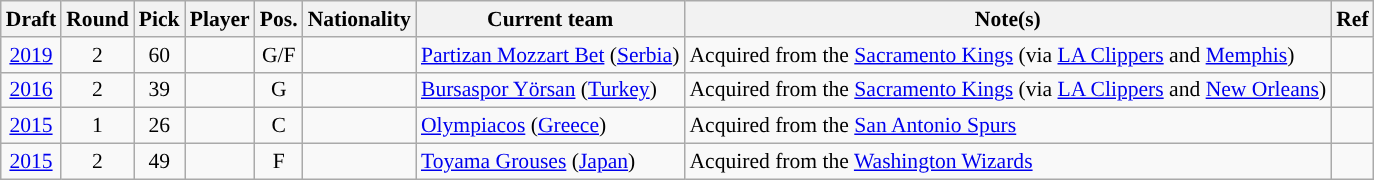<table class="wikitable sortable" style="text-align:left; font-size:90%;">
<tr>
<th>Draft</th>
<th>Round</th>
<th>Pick</th>
<th>Player</th>
<th>Pos.</th>
<th>Nationality</th>
<th>Current team</th>
<th>Note(s)</th>
<th class="unsortable">Ref</th>
</tr>
<tr>
<td style="text-align:center;"><a href='#'>2019</a></td>
<td style="text-align:center;">2</td>
<td style="text-align:center;">60</td>
<td></td>
<td style="text-align:center">G/F</td>
<td></td>
<td><a href='#'>Partizan Mozzart Bet</a> (<a href='#'>Serbia</a>)</td>
<td>Acquired from the <a href='#'>Sacramento Kings</a> (via <a href='#'>LA Clippers</a> and <a href='#'>Memphis</a>)</td>
<td style="text-align:center;"></td>
</tr>
<tr>
<td style="text-align:center;"><a href='#'>2016</a></td>
<td style="text-align:center;">2</td>
<td style="text-align:center;">39</td>
<td></td>
<td style="text-align:center;">G</td>
<td></td>
<td><a href='#'>Bursaspor Yörsan</a> (<a href='#'>Turkey</a>)</td>
<td>Acquired from the <a href='#'>Sacramento Kings</a> (via <a href='#'>LA Clippers</a> and <a href='#'>New Orleans</a>)</td>
<td style="text-align:center;"></td>
</tr>
<tr>
<td style="text-align:center;"><a href='#'>2015</a></td>
<td style="text-align:center;">1</td>
<td style="text-align:center;">26</td>
<td></td>
<td style="text-align:center;">C</td>
<td></td>
<td><a href='#'>Olympiacos</a> (<a href='#'>Greece</a>)</td>
<td>Acquired from the <a href='#'>San Antonio Spurs</a></td>
<td style="text-align:center;"></td>
</tr>
<tr>
<td style="text-align:center;"><a href='#'>2015</a></td>
<td style="text-align:center;">2</td>
<td style="text-align:center;">49</td>
<td></td>
<td style="text-align:center;">F</td>
<td></td>
<td><a href='#'>Toyama Grouses</a> (<a href='#'>Japan</a>)</td>
<td>Acquired from the <a href='#'>Washington Wizards</a></td>
<td style="text-align:center;"></td>
</tr>
</table>
